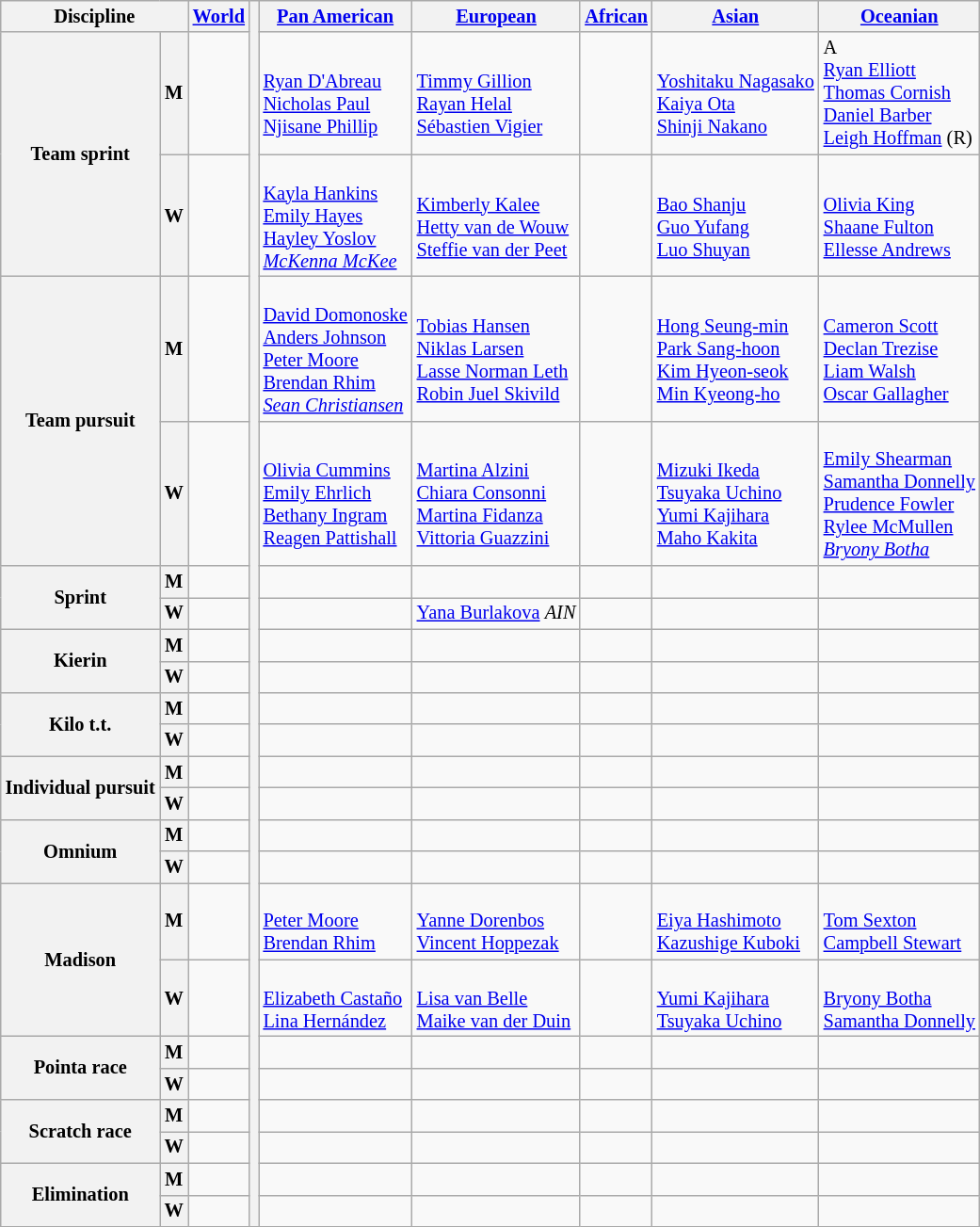<table class="wikitable" style="font-size:85%">
<tr>
<th colspan="2">Discipline</th>
<th><a href='#'>World</a></th>
<th rowspan="23"></th>
<th><a href='#'>Pan American</a></th>
<th><a href='#'>European</a></th>
<th><a href='#'>African</a></th>
<th><a href='#'>Asian</a></th>
<th><a href='#'>Oceanian</a></th>
</tr>
<tr>
<th rowspan="2">Team sprint</th>
<th>M</th>
<td></td>
<td><br><a href='#'>Ryan D'Abreau</a><br><a href='#'>Nicholas Paul</a><br><a href='#'>Njisane Phillip</a></td>
<td><br><a href='#'>Timmy Gillion</a><br><a href='#'>Rayan Helal</a><br><a href='#'>Sébastien Vigier</a></td>
<td></td>
<td><br><a href='#'>Yoshitaku Nagasako</a><br><a href='#'>Kaiya Ota</a><br><a href='#'>Shinji Nakano</a></td>
<td> A<br><a href='#'>Ryan Elliott</a><br><a href='#'>Thomas Cornish</a><br><a href='#'>Daniel Barber</a><br><a href='#'>Leigh Hoffman</a> (R)</td>
</tr>
<tr>
<th>W</th>
<td></td>
<td><br><a href='#'>Kayla Hankins</a><br><a href='#'>Emily Hayes</a><br><a href='#'>Hayley Yoslov</a><br><em><a href='#'>McKenna McKee</a></em></td>
<td><br><a href='#'>Kimberly Kalee</a><br><a href='#'>Hetty van de Wouw</a><br><a href='#'>Steffie van der Peet</a></td>
<td></td>
<td><br><a href='#'>Bao Shanju</a><br><a href='#'>Guo Yufang</a><br><a href='#'>Luo Shuyan</a></td>
<td><br><a href='#'>Olivia King</a><br><a href='#'>Shaane Fulton</a><br><a href='#'>Ellesse Andrews</a></td>
</tr>
<tr>
<th rowspan="2">Team pursuit</th>
<th>M</th>
<td></td>
<td><br><a href='#'>David Domonoske</a><br><a href='#'>Anders Johnson</a><br><a href='#'>Peter Moore</a><br><a href='#'>Brendan Rhim</a><br><em><a href='#'>Sean Christiansen</a></em></td>
<td><br><a href='#'>Tobias Hansen</a><br><a href='#'>Niklas Larsen</a><br><a href='#'>Lasse Norman Leth</a><br><a href='#'>Robin Juel Skivild</a></td>
<td></td>
<td><br><a href='#'>Hong Seung-min</a><br><a href='#'>Park Sang-hoon</a><br><a href='#'>Kim Hyeon-seok</a><br><a href='#'>Min Kyeong-ho</a></td>
<td><br><a href='#'>Cameron Scott</a><br><a href='#'>Declan Trezise</a><br><a href='#'>Liam Walsh</a><br><a href='#'>Oscar Gallagher</a></td>
</tr>
<tr>
<th>W</th>
<td></td>
<td><br><a href='#'>Olivia Cummins</a><br><a href='#'>Emily Ehrlich</a><br><a href='#'>Bethany Ingram</a><br><a href='#'>Reagen Pattishall</a></td>
<td><br><a href='#'>Martina Alzini</a><br><a href='#'>Chiara Consonni</a><br><a href='#'>Martina Fidanza</a><br><a href='#'>Vittoria Guazzini</a></td>
<td></td>
<td><br><a href='#'>Mizuki Ikeda</a><br><a href='#'>Tsuyaka Uchino</a><br><a href='#'>Yumi Kajihara</a><br><a href='#'>Maho Kakita</a></td>
<td><br><a href='#'>Emily Shearman</a><br><a href='#'>Samantha Donnelly</a><br><a href='#'>Prudence Fowler</a><br><a href='#'>Rylee McMullen</a><br><em><a href='#'>Bryony Botha</a></em></td>
</tr>
<tr>
<th rowspan="2">Sprint</th>
<th>M</th>
<td></td>
<td></td>
<td></td>
<td></td>
<td></td>
<td></td>
</tr>
<tr>
<th>W</th>
<td></td>
<td></td>
<td><a href='#'>Yana Burlakova</a> <em>AIN</em></td>
<td></td>
<td></td>
<td></td>
</tr>
<tr>
<th rowspan="2">Kierin</th>
<th>M</th>
<td></td>
<td></td>
<td></td>
<td></td>
<td></td>
<td></td>
</tr>
<tr>
<th>W</th>
<td></td>
<td></td>
<td></td>
<td></td>
<td></td>
<td></td>
</tr>
<tr>
<th rowspan="2">Kilo t.t.</th>
<th>M</th>
<td></td>
<td></td>
<td></td>
<td></td>
<td></td>
<td></td>
</tr>
<tr>
<th>W</th>
<td></td>
<td></td>
<td></td>
<td></td>
<td></td>
<td></td>
</tr>
<tr>
<th rowspan="2">Individual pursuit</th>
<th>M</th>
<td></td>
<td></td>
<td></td>
<td></td>
<td></td>
<td></td>
</tr>
<tr>
<th>W</th>
<td></td>
<td></td>
<td></td>
<td></td>
<td></td>
<td></td>
</tr>
<tr>
<th rowspan="2">Omnium</th>
<th>M</th>
<td></td>
<td></td>
<td></td>
<td></td>
<td></td>
<td></td>
</tr>
<tr>
<th>W</th>
<td></td>
<td></td>
<td></td>
<td></td>
<td></td>
<td></td>
</tr>
<tr>
<th rowspan="2">Madison</th>
<th>M</th>
<td></td>
<td><br><a href='#'>Peter Moore</a><br><a href='#'>Brendan Rhim</a></td>
<td><br><a href='#'>Yanne Dorenbos</a><br><a href='#'>Vincent Hoppezak</a></td>
<td></td>
<td><br><a href='#'>Eiya Hashimoto</a><br><a href='#'>Kazushige Kuboki</a></td>
<td><br><a href='#'>Tom Sexton</a><br><a href='#'>Campbell Stewart</a></td>
</tr>
<tr>
<th>W</th>
<td></td>
<td><br><a href='#'>Elizabeth Castaño</a><br><a href='#'>Lina Hernández</a></td>
<td><br><a href='#'>Lisa van Belle</a><br><a href='#'>Maike van der Duin</a></td>
<td></td>
<td><br><a href='#'>Yumi Kajihara</a><br><a href='#'>Tsuyaka Uchino</a></td>
<td><br><a href='#'>Bryony Botha</a><br><a href='#'>Samantha Donnelly</a></td>
</tr>
<tr>
<th rowspan="2">Pointa race</th>
<th>M</th>
<td></td>
<td></td>
<td></td>
<td></td>
<td></td>
<td></td>
</tr>
<tr>
<th>W</th>
<td></td>
<td></td>
<td></td>
<td></td>
<td></td>
<td></td>
</tr>
<tr>
<th rowspan="2">Scratch race</th>
<th>M</th>
<td></td>
<td></td>
<td></td>
<td></td>
<td></td>
<td></td>
</tr>
<tr>
<th>W</th>
<td></td>
<td></td>
<td></td>
<td></td>
<td></td>
<td></td>
</tr>
<tr>
<th rowspan="2">Elimination</th>
<th>M</th>
<td></td>
<td></td>
<td></td>
<td></td>
<td></td>
<td></td>
</tr>
<tr>
<th>W</th>
<td></td>
<td></td>
<td></td>
<td></td>
<td></td>
<td></td>
</tr>
</table>
